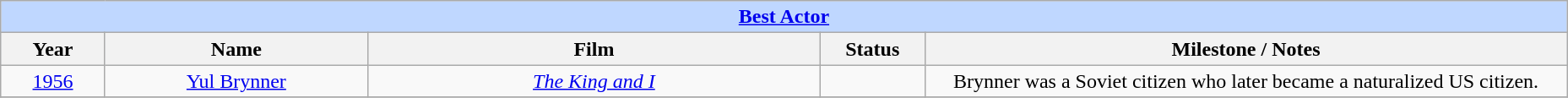<table class="wikitable" style="text-align: center">
<tr style="background:#bfd7ff;">
<td colspan=6 style="text-align:center;"><strong><a href='#'>Best Actor</a></strong></td>
</tr>
<tr style="background:#ebf5ff;">
<th style="width:075px;">Year</th>
<th style="width:200px;">Name</th>
<th style="width:350px;">Film</th>
<th style="width:075px;">Status</th>
<th style="width:500px;">Milestone / Notes</th>
</tr>
<tr>
<td style="text-align: center"><a href='#'>1956</a></td>
<td><a href='#'>Yul Brynner</a></td>
<td><em><a href='#'>The King and I</a></em></td>
<td></td>
<td>Brynner was a Soviet citizen who later became a naturalized US citizen.</td>
</tr>
<tr>
</tr>
</table>
